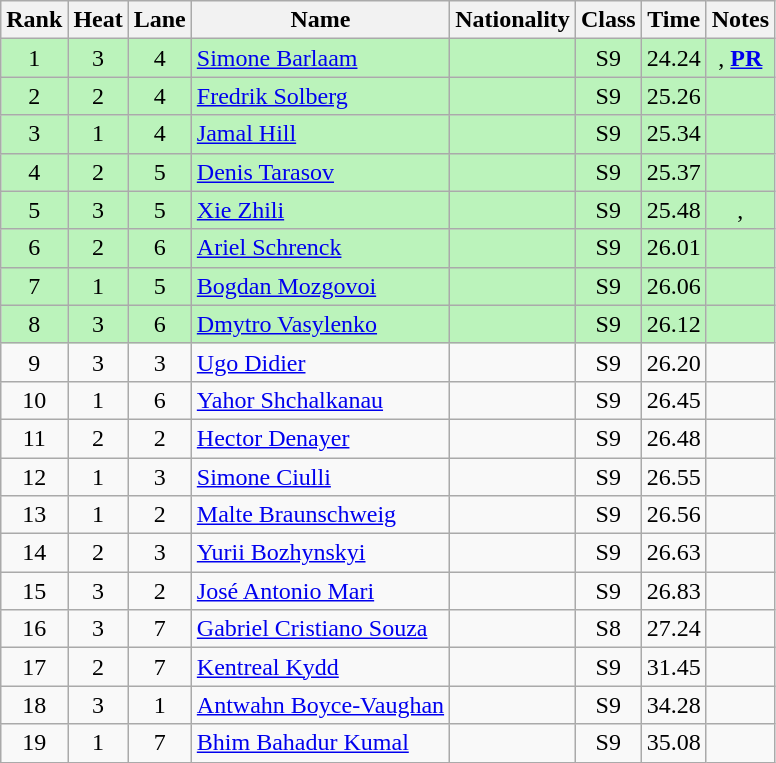<table class="wikitable sortable" style="text-align:center">
<tr>
<th>Rank</th>
<th>Heat</th>
<th>Lane</th>
<th>Name</th>
<th>Nationality</th>
<th>Class</th>
<th>Time</th>
<th>Notes</th>
</tr>
<tr bgcolor=bbf3bb>
<td>1</td>
<td>3</td>
<td>4</td>
<td align=left><a href='#'>Simone Barlaam</a></td>
<td align=left></td>
<td>S9</td>
<td>24.24</td>
<td>, <strong><a href='#'>PR</a></strong></td>
</tr>
<tr bgcolor=bbf3bb>
<td>2</td>
<td>2</td>
<td>4</td>
<td align=left><a href='#'>Fredrik Solberg</a></td>
<td align=left></td>
<td>S9</td>
<td>25.26</td>
<td></td>
</tr>
<tr bgcolor=bbf3bb>
<td>3</td>
<td>1</td>
<td>4</td>
<td align=left><a href='#'>Jamal Hill</a></td>
<td align=left></td>
<td>S9</td>
<td>25.34</td>
<td></td>
</tr>
<tr bgcolor=bbf3bb>
<td>4</td>
<td>2</td>
<td>5</td>
<td align=left><a href='#'>Denis Tarasov</a></td>
<td align=left></td>
<td>S9</td>
<td>25.37</td>
<td></td>
</tr>
<tr bgcolor=bbf3bb>
<td>5</td>
<td>3</td>
<td>5</td>
<td align=left><a href='#'>Xie Zhili</a></td>
<td align=left></td>
<td>S9</td>
<td>25.48</td>
<td>, </td>
</tr>
<tr bgcolor=bbf3bb>
<td>6</td>
<td>2</td>
<td>6</td>
<td align=left><a href='#'>Ariel Schrenck</a></td>
<td align=left></td>
<td>S9</td>
<td>26.01</td>
<td></td>
</tr>
<tr bgcolor=bbf3bb>
<td>7</td>
<td>1</td>
<td>5</td>
<td align=left><a href='#'>Bogdan Mozgovoi</a></td>
<td align=left></td>
<td>S9</td>
<td>26.06</td>
<td></td>
</tr>
<tr bgcolor=bbf3bb>
<td>8</td>
<td>3</td>
<td>6</td>
<td align=left><a href='#'>Dmytro Vasylenko</a></td>
<td align=left></td>
<td>S9</td>
<td>26.12</td>
<td></td>
</tr>
<tr>
<td>9</td>
<td>3</td>
<td>3</td>
<td align=left><a href='#'>Ugo Didier</a></td>
<td align=left></td>
<td>S9</td>
<td>26.20</td>
<td></td>
</tr>
<tr>
<td>10</td>
<td>1</td>
<td>6</td>
<td align=left><a href='#'>Yahor Shchalkanau</a></td>
<td align=left></td>
<td>S9</td>
<td>26.45</td>
<td></td>
</tr>
<tr>
<td>11</td>
<td>2</td>
<td>2</td>
<td align=left><a href='#'>Hector Denayer</a></td>
<td align=left></td>
<td>S9</td>
<td>26.48</td>
<td></td>
</tr>
<tr>
<td>12</td>
<td>1</td>
<td>3</td>
<td align=left><a href='#'>Simone Ciulli</a></td>
<td align=left></td>
<td>S9</td>
<td>26.55</td>
<td></td>
</tr>
<tr>
<td>13</td>
<td>1</td>
<td>2</td>
<td align=left><a href='#'>Malte Braunschweig</a></td>
<td align=left></td>
<td>S9</td>
<td>26.56</td>
<td></td>
</tr>
<tr>
<td>14</td>
<td>2</td>
<td>3</td>
<td align=left><a href='#'>Yurii Bozhynskyi</a></td>
<td align=left></td>
<td>S9</td>
<td>26.63</td>
<td></td>
</tr>
<tr>
<td>15</td>
<td>3</td>
<td>2</td>
<td align=left><a href='#'>José Antonio Mari</a></td>
<td align=left></td>
<td>S9</td>
<td>26.83</td>
<td></td>
</tr>
<tr>
<td>16</td>
<td>3</td>
<td>7</td>
<td align=left><a href='#'>Gabriel Cristiano Souza</a></td>
<td align=left></td>
<td>S8</td>
<td>27.24</td>
<td></td>
</tr>
<tr>
<td>17</td>
<td>2</td>
<td>7</td>
<td align=left><a href='#'>Kentreal Kydd</a></td>
<td align=left></td>
<td>S9</td>
<td>31.45</td>
<td></td>
</tr>
<tr>
<td>18</td>
<td>3</td>
<td>1</td>
<td align=left><a href='#'>Antwahn Boyce-Vaughan</a></td>
<td align=left></td>
<td>S9</td>
<td>34.28</td>
<td></td>
</tr>
<tr>
<td>19</td>
<td>1</td>
<td>7</td>
<td align=left><a href='#'>Bhim Bahadur Kumal</a></td>
<td align=left></td>
<td>S9</td>
<td>35.08</td>
<td></td>
</tr>
</table>
